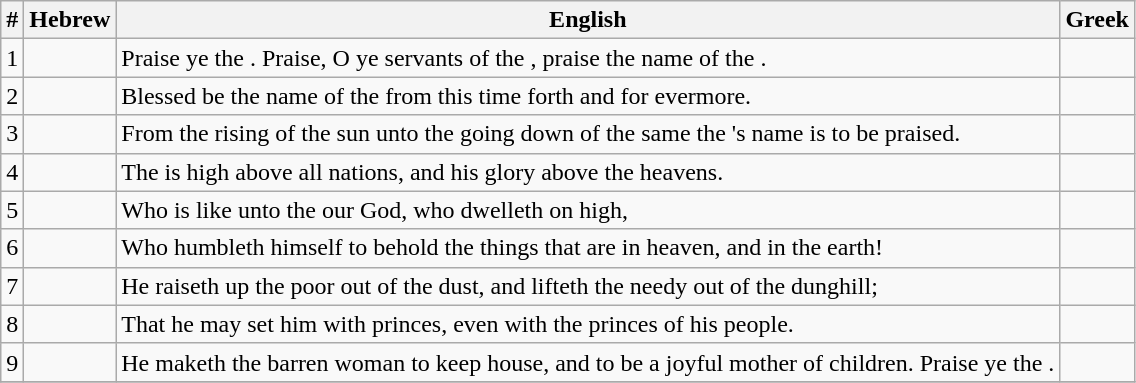<table class=wikitable>
<tr>
<th>#</th>
<th>Hebrew</th>
<th>English</th>
<th>Greek</th>
</tr>
<tr>
<td style="text-align:right">1</td>
<td style="text-align:right"></td>
<td>Praise ye the . Praise, O ye servants of the , praise the name of the .</td>
<td></td>
</tr>
<tr>
<td style="text-align:right">2</td>
<td style="text-align:right"></td>
<td>Blessed be the name of the  from this time forth and for evermore.</td>
<td></td>
</tr>
<tr>
<td style="text-align:right">3</td>
<td style="text-align:right"></td>
<td>From the rising of the sun unto the going down of the same the 's name is to be praised.</td>
<td></td>
</tr>
<tr>
<td style="text-align:right">4</td>
<td style="text-align:right"></td>
<td>The  is high above all nations, and his glory above the heavens.</td>
<td></td>
</tr>
<tr>
<td style="text-align:right">5</td>
<td style="text-align:right"></td>
<td>Who is like unto the  our God, who dwelleth on high,</td>
<td></td>
</tr>
<tr>
<td style="text-align:right">6</td>
<td style="text-align:right"></td>
<td>Who humbleth himself to behold the things that are in heaven, and in the earth!</td>
<td></td>
</tr>
<tr>
<td style="text-align:right">7</td>
<td style="text-align:right"></td>
<td>He raiseth up the poor out of the dust, and lifteth the needy out of the dunghill;</td>
<td></td>
</tr>
<tr>
<td style="text-align:right">8</td>
<td style="text-align:right"></td>
<td>That he may set him with princes, even with the princes of his people.</td>
<td></td>
</tr>
<tr>
<td style="text-align:right">9</td>
<td style="text-align:right"></td>
<td>He maketh the barren woman to keep house, and to be a joyful mother of children. Praise ye the .</td>
<td></td>
</tr>
<tr>
</tr>
</table>
